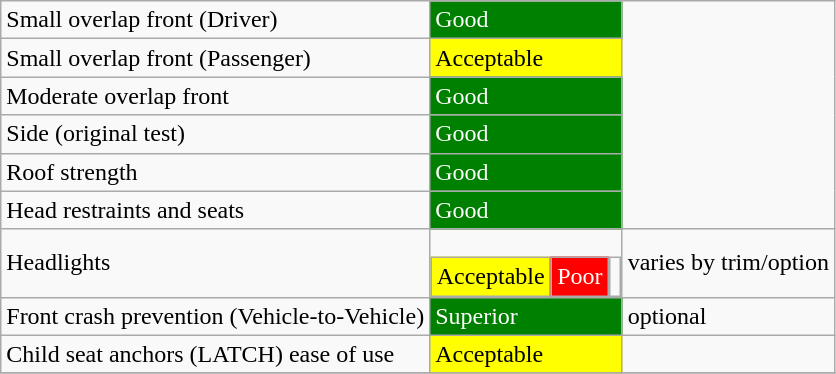<table class="wikitable">
<tr>
<td>Small overlap front (Driver)</td>
<td style="color:white;background: green">Good</td>
</tr>
<tr>
<td>Small overlap front (Passenger)</td>
<td style="background: yellow">Acceptable</td>
</tr>
<tr>
<td>Moderate overlap front</td>
<td style="color:white;background: green">Good</td>
</tr>
<tr>
<td>Side (original test)</td>
<td style="color:white;background: green">Good</td>
</tr>
<tr>
<td>Roof strength</td>
<td style="color:white;background: green">Good</td>
</tr>
<tr>
<td>Head restraints and seats</td>
<td style="color:white;background: green">Good</td>
</tr>
<tr>
<td>Headlights</td>
<td style="margin:0;padding:0"><br><table border=0 cellspacing=0>
<tr>
<td style="background: yellow">Acceptable</td>
<td style="color:white;background: red">Poor</td>
<td></td>
</tr>
</table>
</td>
<td>varies by trim/option</td>
</tr>
<tr>
<td>Front crash prevention (Vehicle-to-Vehicle)</td>
<td style="color:white;background: green">Superior</td>
<td>optional</td>
</tr>
<tr>
<td>Child seat anchors (LATCH) ease of use</td>
<td style="background: yellow">Acceptable</td>
<td></td>
</tr>
<tr>
</tr>
</table>
